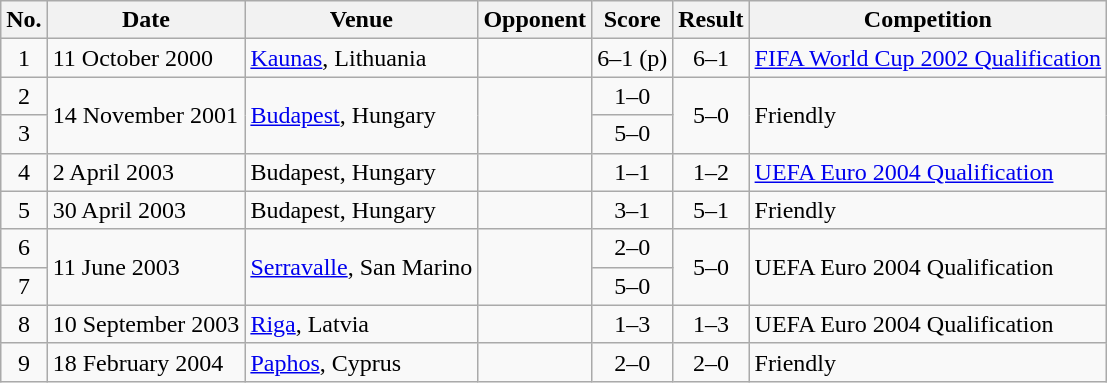<table class="wikitable sortable">
<tr>
<th scope="col">No.</th>
<th scope="col">Date</th>
<th scope="col">Venue</th>
<th scope="col">Opponent</th>
<th scope="col">Score</th>
<th scope="col">Result</th>
<th scope="col">Competition</th>
</tr>
<tr>
<td align="center">1</td>
<td>11 October 2000</td>
<td><a href='#'>Kaunas</a>, Lithuania</td>
<td></td>
<td align="center">6–1 (p)</td>
<td align="center">6–1</td>
<td><a href='#'>FIFA World Cup 2002 Qualification</a></td>
</tr>
<tr>
<td align="center">2</td>
<td rowspan="2">14 November 2001</td>
<td rowspan="2"><a href='#'>Budapest</a>, Hungary</td>
<td rowspan="2"></td>
<td align="center">1–0</td>
<td rowspan="2" align="center">5–0</td>
<td rowspan="2">Friendly</td>
</tr>
<tr>
<td align="center">3</td>
<td align="center">5–0</td>
</tr>
<tr>
<td align="center">4</td>
<td>2 April 2003</td>
<td>Budapest, Hungary</td>
<td></td>
<td align="center">1–1</td>
<td align="center">1–2</td>
<td><a href='#'>UEFA Euro 2004 Qualification</a></td>
</tr>
<tr>
<td align="center">5</td>
<td>30 April 2003</td>
<td>Budapest, Hungary</td>
<td></td>
<td align="center">3–1</td>
<td align="center">5–1</td>
<td>Friendly</td>
</tr>
<tr>
<td align="center">6</td>
<td rowspan="2">11 June 2003</td>
<td rowspan="2"><a href='#'>Serravalle</a>, San Marino</td>
<td rowspan="2"></td>
<td align="center">2–0</td>
<td rowspan="2" align="center">5–0</td>
<td rowspan="2">UEFA Euro 2004 Qualification</td>
</tr>
<tr>
<td align="center">7</td>
<td align="center">5–0</td>
</tr>
<tr>
<td align="center">8</td>
<td>10 September 2003</td>
<td><a href='#'>Riga</a>, Latvia</td>
<td></td>
<td align="center">1–3</td>
<td align="center">1–3</td>
<td>UEFA Euro 2004 Qualification</td>
</tr>
<tr>
<td align="center">9</td>
<td>18 February 2004</td>
<td><a href='#'>Paphos</a>, Cyprus</td>
<td></td>
<td align="center">2–0</td>
<td align="center">2–0</td>
<td>Friendly</td>
</tr>
</table>
